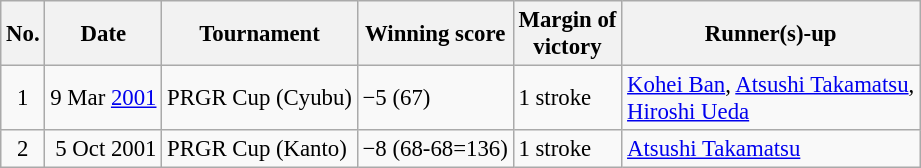<table class="wikitable" style="font-size:95%;">
<tr>
<th>No.</th>
<th>Date</th>
<th>Tournament</th>
<th>Winning score</th>
<th>Margin of<br>victory</th>
<th>Runner(s)-up</th>
</tr>
<tr>
<td align=center>1</td>
<td align=right>9 Mar <a href='#'>2001</a></td>
<td>PRGR Cup (Cyubu)</td>
<td>−5 (67)</td>
<td>1 stroke</td>
<td> <a href='#'>Kohei Ban</a>,  <a href='#'>Atsushi Takamatsu</a>,<br> <a href='#'>Hiroshi Ueda</a></td>
</tr>
<tr>
<td align=center>2</td>
<td align=right>5 Oct 2001</td>
<td>PRGR Cup (Kanto)</td>
<td>−8 (68-68=136)</td>
<td>1 stroke</td>
<td> <a href='#'>Atsushi Takamatsu</a></td>
</tr>
</table>
